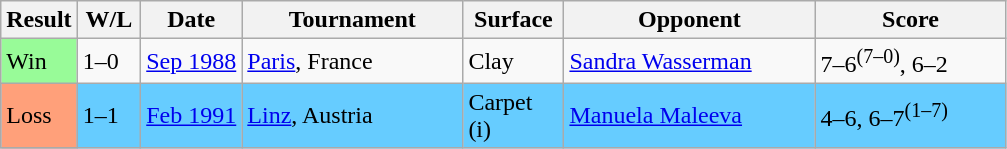<table class="sortable wikitable">
<tr>
<th style="width:40px">Result</th>
<th style="width:35px" class="unsortable">W/L</th>
<th style="width:60px">Date</th>
<th style="width:140px">Tournament</th>
<th style="width:60px">Surface</th>
<th style="width:160px">Opponent</th>
<th style="width:120px" class="unsortable">Score</th>
</tr>
<tr>
<td style="background:#98fb98;">Win</td>
<td>1–0</td>
<td><a href='#'>Sep 1988</a></td>
<td><a href='#'>Paris</a>, France</td>
<td>Clay</td>
<td> <a href='#'>Sandra Wasserman</a></td>
<td>7–6<sup>(7–0)</sup>, 6–2</td>
</tr>
<tr style="background:#6cf;">
<td style="background:#ffa07a;">Loss</td>
<td>1–1</td>
<td><a href='#'>Feb 1991</a></td>
<td><a href='#'>Linz</a>, Austria</td>
<td>Carpet (i)</td>
<td> <a href='#'>Manuela Maleeva</a></td>
<td>4–6, 6–7<sup>(1–7)</sup></td>
</tr>
</table>
